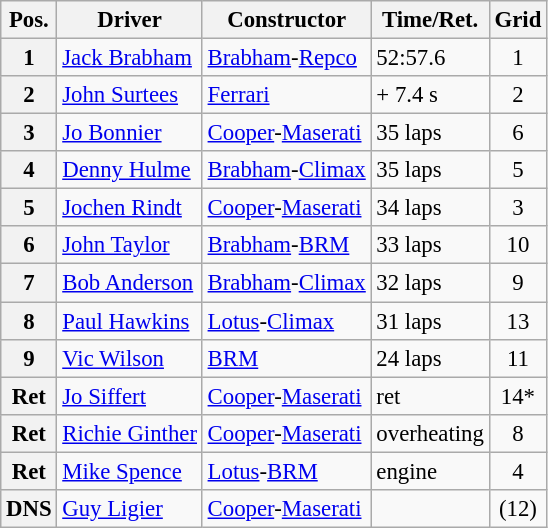<table class="wikitable" style="font-size:95%">
<tr>
<th>Pos.</th>
<th>Driver</th>
<th>Constructor</th>
<th>Time/Ret.</th>
<th>Grid</th>
</tr>
<tr>
<th>1</th>
<td> <a href='#'>Jack Brabham</a></td>
<td><a href='#'>Brabham</a>-<a href='#'>Repco</a></td>
<td>52:57.6</td>
<td style="text-align:center">1</td>
</tr>
<tr>
<th>2</th>
<td> <a href='#'>John Surtees</a></td>
<td><a href='#'>Ferrari</a></td>
<td>+ 7.4 s</td>
<td style="text-align:center">2</td>
</tr>
<tr>
<th>3</th>
<td> <a href='#'>Jo Bonnier</a></td>
<td><a href='#'>Cooper</a>-<a href='#'>Maserati</a></td>
<td>35 laps</td>
<td style="text-align:center">6</td>
</tr>
<tr>
<th>4</th>
<td> <a href='#'>Denny Hulme</a></td>
<td><a href='#'>Brabham</a>-<a href='#'>Climax</a></td>
<td>35 laps</td>
<td style="text-align:center">5</td>
</tr>
<tr>
<th>5</th>
<td> <a href='#'>Jochen Rindt</a></td>
<td><a href='#'>Cooper</a>-<a href='#'>Maserati</a></td>
<td>34 laps</td>
<td style="text-align:center">3</td>
</tr>
<tr>
<th>6</th>
<td> <a href='#'>John Taylor</a></td>
<td><a href='#'>Brabham</a>-<a href='#'>BRM</a></td>
<td>33 laps</td>
<td style="text-align:center">10</td>
</tr>
<tr>
<th>7</th>
<td> <a href='#'>Bob Anderson</a></td>
<td><a href='#'>Brabham</a>-<a href='#'>Climax</a></td>
<td>32 laps</td>
<td style="text-align:center">9</td>
</tr>
<tr>
<th>8</th>
<td> <a href='#'>Paul Hawkins</a></td>
<td><a href='#'>Lotus</a>-<a href='#'>Climax</a></td>
<td>31 laps</td>
<td style="text-align:center">13</td>
</tr>
<tr>
<th>9</th>
<td> <a href='#'>Vic Wilson</a></td>
<td><a href='#'>BRM</a></td>
<td>24 laps</td>
<td style="text-align:center">11</td>
</tr>
<tr>
<th>Ret</th>
<td> <a href='#'>Jo Siffert</a></td>
<td><a href='#'>Cooper</a>-<a href='#'>Maserati</a></td>
<td>ret</td>
<td style="text-align:center">14*</td>
</tr>
<tr>
<th>Ret</th>
<td> <a href='#'>Richie Ginther</a></td>
<td><a href='#'>Cooper</a>-<a href='#'>Maserati</a></td>
<td>overheating</td>
<td style="text-align:center">8</td>
</tr>
<tr>
<th>Ret</th>
<td> <a href='#'>Mike Spence</a></td>
<td><a href='#'>Lotus</a>-<a href='#'>BRM</a></td>
<td>engine</td>
<td style="text-align:center">4</td>
</tr>
<tr>
<th>DNS</th>
<td> <a href='#'>Guy Ligier</a></td>
<td><a href='#'>Cooper</a>-<a href='#'>Maserati</a></td>
<td></td>
<td style="text-align:center">(12)</td>
</tr>
</table>
